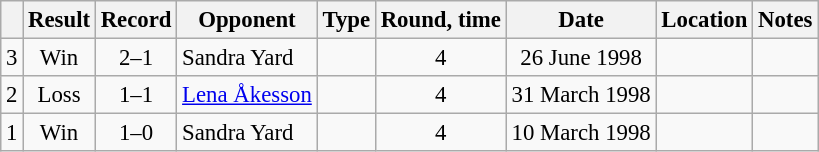<table class="wikitable" style="text-align:center; font-size:95%">
<tr>
<th></th>
<th>Result</th>
<th>Record</th>
<th>Opponent</th>
<th>Type</th>
<th>Round, time</th>
<th>Date</th>
<th>Location</th>
<th>Notes</th>
</tr>
<tr>
<td>3</td>
<td>Win</td>
<td>2–1</td>
<td style="text-align:left;"> Sandra Yard</td>
<td></td>
<td>4</td>
<td>26 June 1998</td>
<td style="text-align:left;"> </td>
<td style="text-align:left;"></td>
</tr>
<tr>
<td>2</td>
<td>Loss</td>
<td>1–1</td>
<td style="text-align:left;"> <a href='#'>Lena Åkesson</a></td>
<td></td>
<td>4</td>
<td>31 March 1998</td>
<td style="text-align:left;"> </td>
<td style="text-align:left;"></td>
</tr>
<tr>
<td>1</td>
<td>Win</td>
<td>1–0</td>
<td style="text-align:left;"> Sandra Yard</td>
<td></td>
<td>4</td>
<td>10 March 1998</td>
<td style="text-align:left;"> </td>
<td style="text-align:left;"></td>
</tr>
</table>
